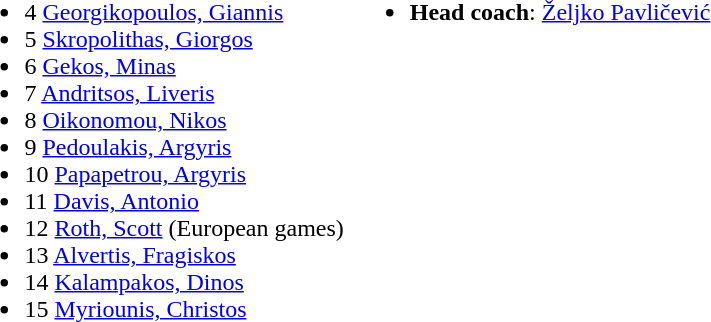<table>
<tr valign="top">
<td><br><ul><li>4  <a href='#'>Georgikopoulos, Giannis</a></li><li>5  <a href='#'>Skropolithas, Giorgos</a></li><li>6  <a href='#'>Gekos, Minas</a></li><li>7  <a href='#'>Andritsos, Liveris</a></li><li>8  <a href='#'>Oikonomou, Nikos</a></li><li>9  <a href='#'>Pedoulakis, Argyris</a></li><li>10  <a href='#'>Papapetrou, Argyris</a></li><li>11  <a href='#'>Davis, Antonio</a></li><li>12  <a href='#'>Roth, Scott</a> (European games)</li><li>13  <a href='#'>Alvertis, Fragiskos</a></li><li>14  <a href='#'>Kalampakos, Dinos</a></li><li>15  <a href='#'>Myriounis, Christos</a></li></ul></td>
<td><br><ul><li><strong>Head coach</strong>:   <a href='#'>Željko Pavličević</a></li></ul></td>
</tr>
</table>
